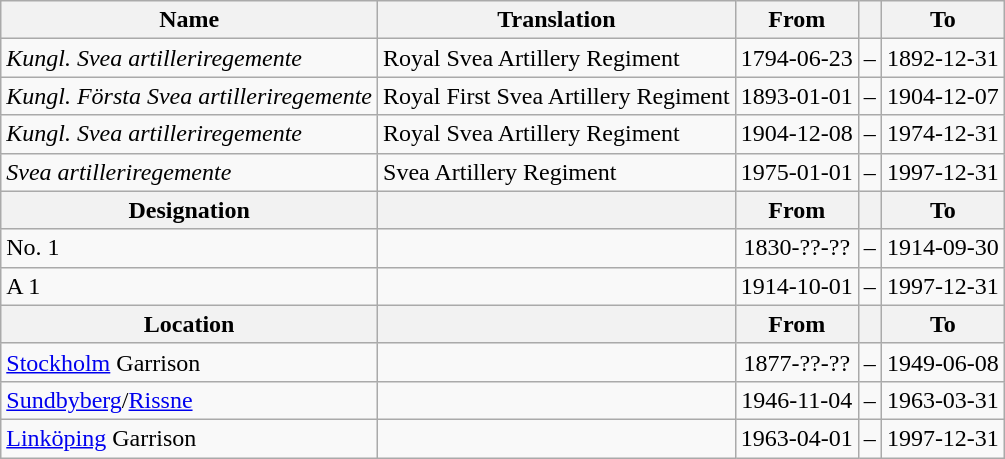<table class="wikitable">
<tr>
<th style="font-weight:bold;">Name</th>
<th style="font-weight:bold;">Translation</th>
<th style="text-align: center; font-weight:bold;">From</th>
<th></th>
<th style="text-align: center; font-weight:bold;">To</th>
</tr>
<tr>
<td style="font-style:italic;">Kungl. Svea artilleriregemente</td>
<td>Royal Svea Artillery Regiment</td>
<td>1794-06-23</td>
<td>–</td>
<td>1892-12-31</td>
</tr>
<tr>
<td style="font-style:italic;">Kungl. Första Svea artilleriregemente</td>
<td>Royal First Svea Artillery Regiment</td>
<td>1893-01-01</td>
<td>–</td>
<td>1904-12-07</td>
</tr>
<tr>
<td style="font-style:italic;">Kungl. Svea artilleriregemente</td>
<td>Royal Svea Artillery Regiment</td>
<td>1904-12-08</td>
<td>–</td>
<td>1974-12-31</td>
</tr>
<tr>
<td style="font-style:italic;">Svea artilleriregemente</td>
<td>Svea Artillery Regiment</td>
<td>1975-01-01</td>
<td>–</td>
<td>1997-12-31</td>
</tr>
<tr>
<th style="font-weight:bold;">Designation</th>
<th style="font-weight:bold;"></th>
<th style="text-align: center; font-weight:bold;">From</th>
<th></th>
<th style="text-align: center; font-weight:bold;">To</th>
</tr>
<tr>
<td>No. 1</td>
<td></td>
<td style="text-align: center;">1830-??-??</td>
<td style="text-align: center;">–</td>
<td style="text-align: center;">1914-09-30</td>
</tr>
<tr>
<td>A 1</td>
<td></td>
<td style="text-align: center;">1914-10-01</td>
<td style="text-align: center;">–</td>
<td style="text-align: center;">1997-12-31</td>
</tr>
<tr>
<th style="font-weight:bold;">Location</th>
<th style="font-weight:bold;"></th>
<th style="text-align: center; font-weight:bold;">From</th>
<th></th>
<th style="text-align: center; font-weight:bold;">To</th>
</tr>
<tr>
<td><a href='#'>Stockholm</a> Garrison</td>
<td></td>
<td style="text-align: center;">1877-??-??</td>
<td style="text-align: center;">–</td>
<td style="text-align: center;">1949-06-08</td>
</tr>
<tr>
<td><a href='#'>Sundbyberg</a>/<a href='#'>Rissne</a></td>
<td></td>
<td style="text-align: center;">1946-11-04</td>
<td style="text-align: center;">–</td>
<td style="text-align: center;">1963-03-31</td>
</tr>
<tr>
<td><a href='#'>Linköping</a> Garrison</td>
<td></td>
<td style="text-align: center;">1963-04-01</td>
<td style="text-align: center;">–</td>
<td style="text-align: center;">1997-12-31</td>
</tr>
</table>
